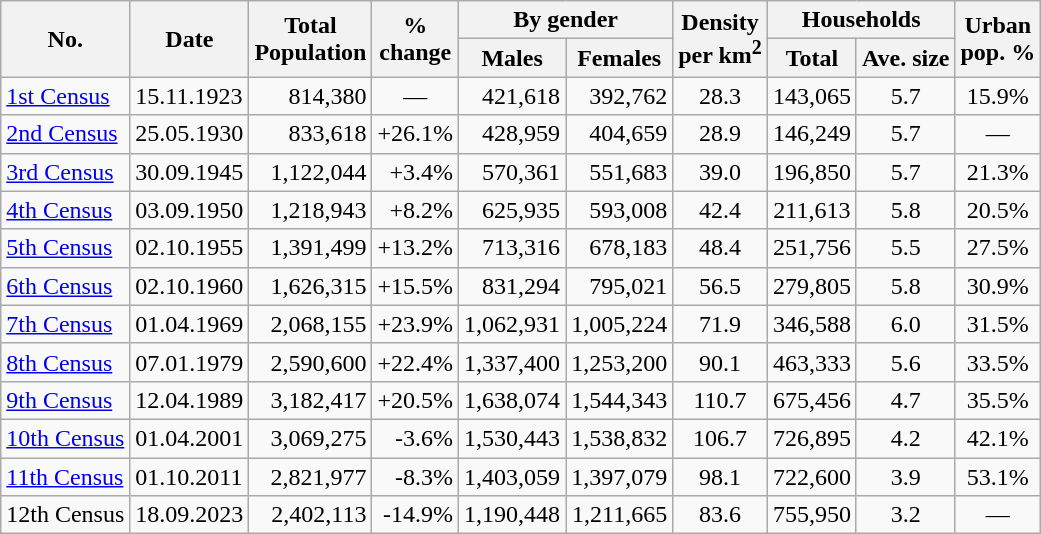<table class="wikitable">
<tr>
<th rowspan="2">No.</th>
<th rowspan="2">Date</th>
<th rowspan="2">Total<br>Population</th>
<th rowspan="2">%<br>change</th>
<th colspan="2">By gender</th>
<th rowspan="2">Density<br>per km<sup>2</sup></th>
<th colspan="2">Households</th>
<th rowspan="2">Urban<br>pop. %</th>
</tr>
<tr>
<th>Males</th>
<th>Females</th>
<th>Total</th>
<th>Ave. size</th>
</tr>
<tr>
<td><a href='#'>1st Census</a></td>
<td>15.11.1923</td>
<td align="right">814,380</td>
<td align="center">—</td>
<td align="right">421,618</td>
<td align="right">392,762</td>
<td align="center">28.3</td>
<td align="center">143,065</td>
<td align="center">5.7</td>
<td align="center">15.9%</td>
</tr>
<tr>
<td><a href='#'>2nd Census</a></td>
<td>25.05.1930</td>
<td align="right">833,618</td>
<td align="right">+26.1% </td>
<td align="right">428,959</td>
<td align="right">404,659</td>
<td align="center">28.9</td>
<td align="center">146,249</td>
<td align="center">5.7</td>
<td align="center">—</td>
</tr>
<tr>
<td><a href='#'>3rd Census</a></td>
<td>30.09.1945</td>
<td align="right">1,122,044</td>
<td align="right">+3.4% </td>
<td align="right">570,361</td>
<td align="right">551,683</td>
<td align="center">39.0</td>
<td align="center">196,850</td>
<td align="center">5.7</td>
<td align="center">21.3%</td>
</tr>
<tr>
<td><a href='#'>4th Census</a></td>
<td>03.09.1950</td>
<td align="right">1,218,943</td>
<td align="right">+8.2% </td>
<td align="right">625,935</td>
<td align="right">593,008</td>
<td align="center">42.4</td>
<td align="center">211,613</td>
<td align="center">5.8</td>
<td align="center">20.5%</td>
</tr>
<tr>
<td><a href='#'>5th Census</a></td>
<td>02.10.1955</td>
<td align="right">1,391,499</td>
<td align="right">+13.2% </td>
<td align="right">713,316</td>
<td align="right">678,183</td>
<td align="center">48.4</td>
<td align="center">251,756</td>
<td align="center">5.5</td>
<td align="center">27.5%</td>
</tr>
<tr>
<td><a href='#'>6th Census</a></td>
<td>02.10.1960</td>
<td align="right">1,626,315</td>
<td align="right">+15.5% </td>
<td align="right">831,294</td>
<td align="right">795,021</td>
<td align="center">56.5</td>
<td align="center">279,805</td>
<td align="center">5.8</td>
<td align="center">30.9%</td>
</tr>
<tr>
<td><a href='#'>7th Census</a></td>
<td>01.04.1969</td>
<td align="right">2,068,155</td>
<td align="right">+23.9% </td>
<td align="right">1,062,931</td>
<td align="right">1,005,224</td>
<td align="center">71.9</td>
<td align="center">346,588</td>
<td align="center">6.0</td>
<td align="center">31.5%</td>
</tr>
<tr>
<td><a href='#'>8th Census</a></td>
<td>07.01.1979</td>
<td align="right">2,590,600</td>
<td align="right">+22.4% </td>
<td align="right">1,337,400</td>
<td align="right">1,253,200</td>
<td align="center">90.1</td>
<td align="center">463,333</td>
<td align="center">5.6</td>
<td align="center">33.5%</td>
</tr>
<tr>
<td><a href='#'>9th Census</a></td>
<td>12.04.1989</td>
<td align="right">3,182,417</td>
<td align="right">+20.5% </td>
<td align="right">1,638,074</td>
<td align="right">1,544,343</td>
<td align="center">110.7</td>
<td align="center">675,456</td>
<td align="center">4.7</td>
<td align="center">35.5%</td>
</tr>
<tr>
<td><a href='#'>10th Census</a></td>
<td>01.04.2001</td>
<td align="right">3,069,275</td>
<td align="right">-3.6% </td>
<td align="right">1,530,443</td>
<td align="right">1,538,832</td>
<td align="center">106.7</td>
<td align="center">726,895</td>
<td align="center">4.2</td>
<td align="center">42.1%</td>
</tr>
<tr>
<td><a href='#'>11th Census</a></td>
<td>01.10.2011</td>
<td align="right">2,821,977</td>
<td align="right">-8.3% </td>
<td align="right">1,403,059</td>
<td align="right">1,397,079</td>
<td align="center">98.1</td>
<td align="center">722,600</td>
<td align="center">3.9</td>
<td align="center">53.1%</td>
</tr>
<tr>
<td>12th Census</td>
<td>18.09.2023</td>
<td align="right">2,402,113</td>
<td align="right">-14.9% </td>
<td align="right">1,190,448</td>
<td align="right">1,211,665</td>
<td align="center">83.6</td>
<td align="center">755,950</td>
<td align="center">3.2</td>
<td align="center">—</td>
</tr>
</table>
